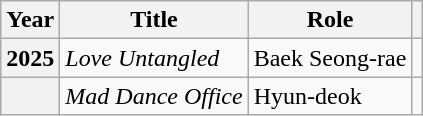<table class="wikitable plainrowheaders sortable">
<tr>
<th scope="col">Year</th>
<th scope="col">Title</th>
<th scope="col">Role</th>
<th scope="col" class="unsortable"><br></th>
</tr>
<tr>
<th scope="row">2025</th>
<td><em>Love Untangled</em></td>
<td>Baek Seong-rae</td>
<td style="text-align:center"></td>
</tr>
<tr>
<th></th>
<td><em>Mad Dance Office</em></td>
<td>Hyun-deok</td>
<td style="text-align:center"></td>
</tr>
</table>
